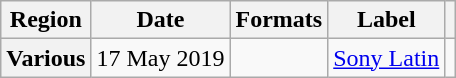<table class="wikitable plainrowheaders">
<tr>
<th scope="col">Region</th>
<th scope="col">Date</th>
<th scope="col">Formats</th>
<th scope="col">Label</th>
<th scope="col"></th>
</tr>
<tr>
<th scope="row">Various</th>
<td>17 May 2019</td>
<td></td>
<td><a href='#'>Sony Latin</a></td>
<td style="text-align:center;"></td>
</tr>
</table>
